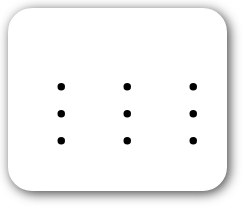<table style=" border-radius:1em; box-shadow: 0.1em 0.1em 0.5em rgba(0,0,0,0.75); background-color: white; border: 1px solid white; padding: 5px;">
<tr style="vertical-align:top;">
<td><br><ul><li></li><li></li><li></li></ul></td>
<td valign=top><br><ul><li></li><li></li><li></li></ul></td>
<td valign=top><br><ul><li></li><li></li><li></li></ul></td>
</tr>
</table>
